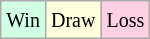<table class="wikitable">
<tr>
<td style="background:#d0ffe3;"><small>Win</small></td>
<td style="background:#ffd;"><small>Draw</small></td>
<td style="background:#ffd0e3;"><small>Loss</small></td>
</tr>
</table>
